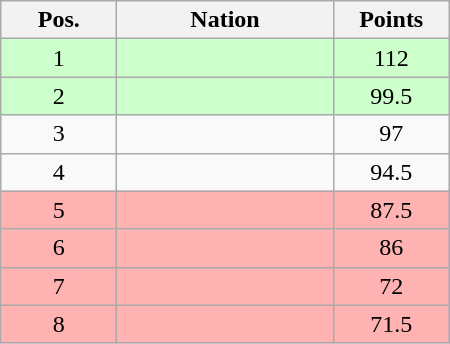<table class="wikitable gauche" cellspacing="1" style="width:300px;">
<tr style="background:#efefef; text-align:center;">
<th style="width:70px;">Pos.</th>
<th>Nation</th>
<th style="width:70px;">Points</th>
</tr>
<tr style="vertical-align:top; text-align:center; background:#ccffcc;">
<td>1</td>
<td style="text-align:left;"></td>
<td>112</td>
</tr>
<tr style="vertical-align:top; text-align:center; background:#ccffcc;">
<td>2</td>
<td style="text-align:left;"></td>
<td>99.5</td>
</tr>
<tr style="vertical-align:top; text-align:center;">
<td>3</td>
<td style="text-align:left;"></td>
<td>97</td>
</tr>
<tr style="vertical-align:top; text-align:center;">
<td>4</td>
<td style="text-align:left;"></td>
<td>94.5</td>
</tr>
<tr style="vertical-align:top; text-align:center; background:#ffb2b2;">
<td>5</td>
<td style="text-align:left;"></td>
<td>87.5</td>
</tr>
<tr style="vertical-align:top; text-align:center; background:#ffb2b2;">
<td>6</td>
<td style="text-align:left;"></td>
<td>86</td>
</tr>
<tr style="vertical-align:top; text-align:center; background:#ffb2b2;">
<td>7</td>
<td style="text-align:left;"></td>
<td>72</td>
</tr>
<tr style="vertical-align:top; text-align:center; background:#ffb2b2;">
<td>8</td>
<td style="text-align:left;"></td>
<td>71.5</td>
</tr>
</table>
